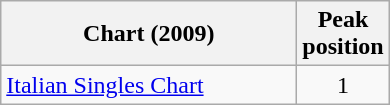<table class="wikitable">
<tr>
<th style="width:190px;">Chart (2009)</th>
<th>Peak<br>position</th>
</tr>
<tr>
<td align="left"><a href='#'>Italian Singles Chart</a></td>
<td style="text-align:center;">1</td>
</tr>
</table>
